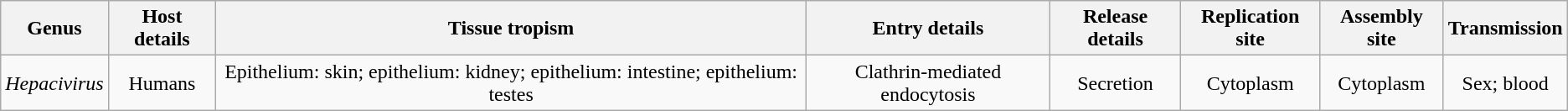<table class="wikitable sortable collapsible collapsed" style="text-align:center">
<tr>
<th>Genus</th>
<th>Host details</th>
<th>Tissue tropism</th>
<th>Entry details</th>
<th>Release details</th>
<th>Replication site</th>
<th>Assembly site</th>
<th>Transmission</th>
</tr>
<tr>
<td><em>Hepacivirus</em></td>
<td>Humans</td>
<td>Epithelium: skin; epithelium: kidney; epithelium: intestine; epithelium: testes</td>
<td>Clathrin-mediated endocytosis</td>
<td>Secretion</td>
<td>Cytoplasm</td>
<td>Cytoplasm</td>
<td>Sex; blood</td>
</tr>
</table>
